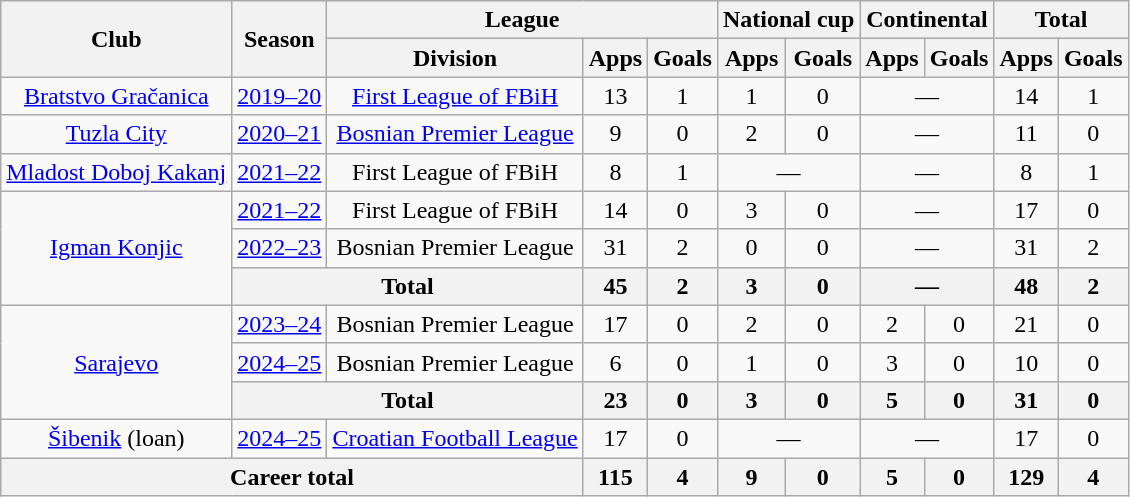<table class="wikitable" style="text-align:center">
<tr>
<th rowspan=2>Club</th>
<th rowspan=2>Season</th>
<th colspan=3>League</th>
<th colspan=2>National cup</th>
<th colspan=2>Continental</th>
<th colspan=2>Total</th>
</tr>
<tr>
<th>Division</th>
<th>Apps</th>
<th>Goals</th>
<th>Apps</th>
<th>Goals</th>
<th>Apps</th>
<th>Goals</th>
<th>Apps</th>
<th>Goals</th>
</tr>
<tr>
<td><a href='#'>Bratstvo Gračanica</a></td>
<td><a href='#'>2019–20</a></td>
<td><a href='#'>First League of FBiH</a></td>
<td>13</td>
<td>1</td>
<td>1</td>
<td>0</td>
<td colspan=2>—</td>
<td>14</td>
<td>1</td>
</tr>
<tr>
<td><a href='#'>Tuzla City</a></td>
<td><a href='#'>2020–21</a></td>
<td><a href='#'>Bosnian Premier League</a></td>
<td>9</td>
<td>0</td>
<td>2</td>
<td>0</td>
<td colspan=2>—</td>
<td>11</td>
<td>0</td>
</tr>
<tr>
<td><a href='#'>Mladost Doboj Kakanj</a></td>
<td><a href='#'>2021–22</a></td>
<td>First League of FBiH</td>
<td>8</td>
<td>1</td>
<td colspan=2>—</td>
<td colspan=2>—</td>
<td>8</td>
<td>1</td>
</tr>
<tr>
<td rowspan=3><a href='#'>Igman Konjic</a></td>
<td><a href='#'>2021–22</a></td>
<td>First League of FBiH</td>
<td>14</td>
<td>0</td>
<td>3</td>
<td>0</td>
<td colspan=2>—</td>
<td>17</td>
<td>0</td>
</tr>
<tr>
<td><a href='#'>2022–23</a></td>
<td>Bosnian Premier League</td>
<td>31</td>
<td>2</td>
<td>0</td>
<td>0</td>
<td colspan=2>—</td>
<td>31</td>
<td>2</td>
</tr>
<tr>
<th colspan=2>Total</th>
<th>45</th>
<th>2</th>
<th>3</th>
<th>0</th>
<th colspan=2>—</th>
<th>48</th>
<th>2</th>
</tr>
<tr>
<td rowspan=3><a href='#'>Sarajevo</a></td>
<td><a href='#'>2023–24</a></td>
<td>Bosnian Premier League</td>
<td>17</td>
<td>0</td>
<td>2</td>
<td>0</td>
<td>2</td>
<td>0</td>
<td>21</td>
<td>0</td>
</tr>
<tr>
<td><a href='#'>2024–25</a></td>
<td>Bosnian Premier League</td>
<td>6</td>
<td>0</td>
<td>1</td>
<td>0</td>
<td>3</td>
<td>0</td>
<td>10</td>
<td>0</td>
</tr>
<tr>
<th colspan=2>Total</th>
<th>23</th>
<th>0</th>
<th>3</th>
<th>0</th>
<th>5</th>
<th>0</th>
<th>31</th>
<th>0</th>
</tr>
<tr>
<td><a href='#'>Šibenik</a> (loan)</td>
<td><a href='#'>2024–25</a></td>
<td><a href='#'>Croatian Football League</a></td>
<td>17</td>
<td>0</td>
<td colspan=2>—</td>
<td colspan=2>—</td>
<td>17</td>
<td>0</td>
</tr>
<tr>
<th colspan=3>Career total</th>
<th>115</th>
<th>4</th>
<th>9</th>
<th>0</th>
<th>5</th>
<th>0</th>
<th>129</th>
<th>4</th>
</tr>
</table>
